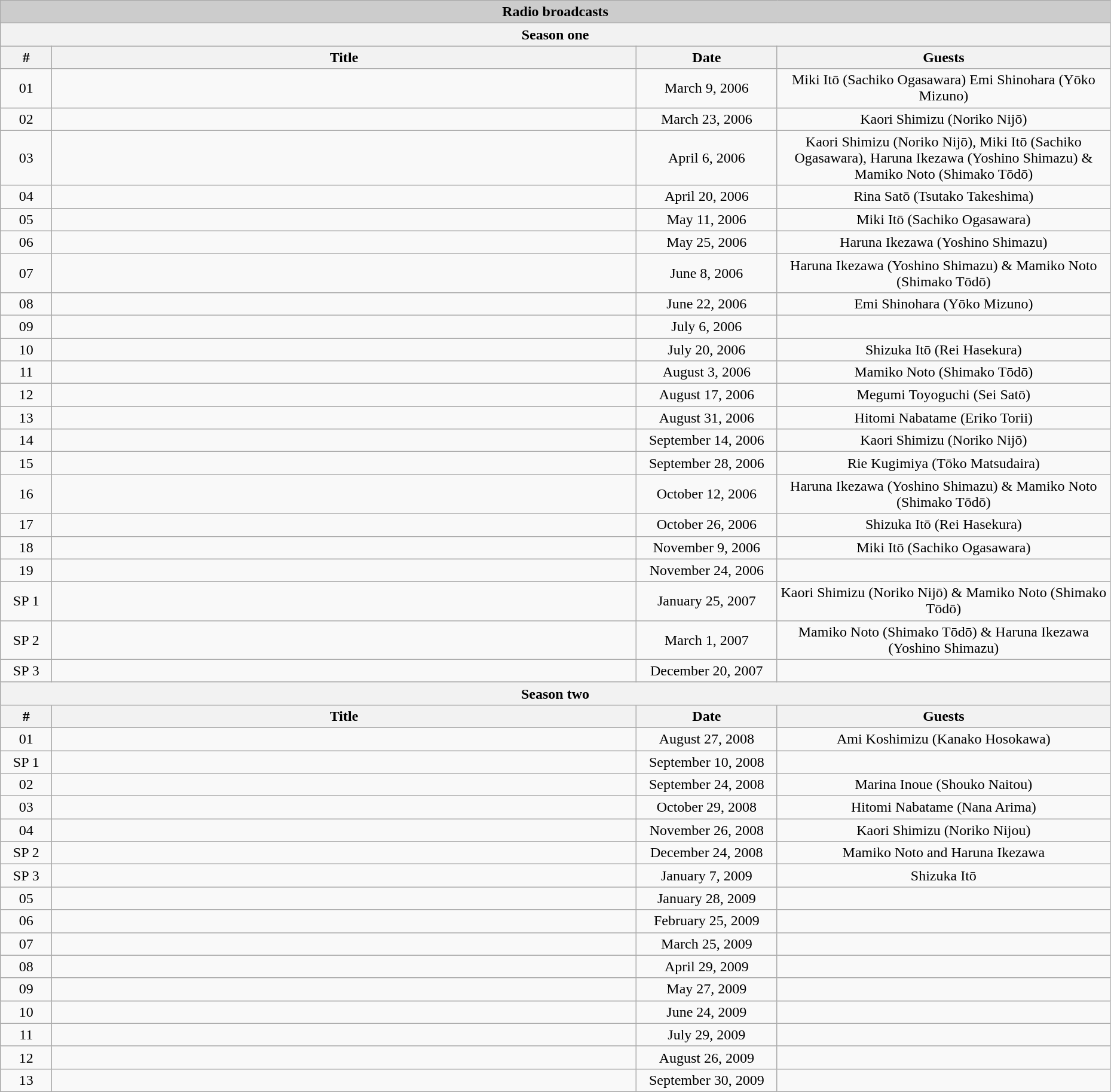<table class="collapsible wikitable collapsed" style="width: 98%; border: #999 solid 1px; text-align: center; margin-bottom: 0;">
<tr>
<th colspan="4" style="background: #ccc;">Radio broadcasts</th>
</tr>
<tr>
<th colspan="4">Season one</th>
</tr>
<tr>
<th width=50px>#</th>
<th>Title</th>
<th width=150px>Date</th>
<th width=30%>Guests</th>
</tr>
<tr>
<td>01</td>
<td></td>
<td>March 9, 2006</td>
<td>Miki Itō (Sachiko Ogasawara) Emi Shinohara (Yōko Mizuno)</td>
</tr>
<tr>
<td>02</td>
<td></td>
<td>March 23, 2006</td>
<td>Kaori Shimizu (Noriko Nijō)</td>
</tr>
<tr>
<td>03</td>
<td></td>
<td>April 6, 2006</td>
<td>Kaori Shimizu (Noriko Nijō), Miki Itō (Sachiko Ogasawara), Haruna Ikezawa (Yoshino Shimazu) & Mamiko Noto (Shimako Tōdō)</td>
</tr>
<tr>
<td>04</td>
<td></td>
<td>April 20, 2006</td>
<td>Rina Satō (Tsutako Takeshima)</td>
</tr>
<tr>
<td>05</td>
<td></td>
<td>May 11, 2006</td>
<td>Miki Itō (Sachiko Ogasawara)</td>
</tr>
<tr>
<td>06</td>
<td></td>
<td>May 25, 2006</td>
<td>Haruna Ikezawa (Yoshino Shimazu)</td>
</tr>
<tr>
<td>07</td>
<td></td>
<td>June 8, 2006</td>
<td>Haruna Ikezawa (Yoshino Shimazu) & Mamiko Noto (Shimako Tōdō)</td>
</tr>
<tr>
<td>08</td>
<td></td>
<td>June 22, 2006</td>
<td>Emi Shinohara (Yōko Mizuno)</td>
</tr>
<tr>
<td>09</td>
<td></td>
<td>July 6, 2006</td>
<td></td>
</tr>
<tr>
<td>10</td>
<td></td>
<td>July 20, 2006</td>
<td>Shizuka Itō (Rei Hasekura)</td>
</tr>
<tr>
<td>11</td>
<td></td>
<td>August 3, 2006</td>
<td>Mamiko Noto (Shimako Tōdō)</td>
</tr>
<tr>
<td>12</td>
<td></td>
<td>August 17, 2006</td>
<td>Megumi Toyoguchi (Sei Satō)</td>
</tr>
<tr>
<td>13</td>
<td></td>
<td>August 31, 2006</td>
<td>Hitomi Nabatame (Eriko Torii)</td>
</tr>
<tr>
<td>14</td>
<td></td>
<td>September 14, 2006</td>
<td>Kaori Shimizu (Noriko Nijō)</td>
</tr>
<tr>
<td>15</td>
<td></td>
<td>September 28, 2006</td>
<td>Rie Kugimiya (Tōko Matsudaira)</td>
</tr>
<tr>
<td>16</td>
<td></td>
<td>October 12, 2006</td>
<td>Haruna Ikezawa (Yoshino Shimazu) & Mamiko Noto (Shimako Tōdō)</td>
</tr>
<tr>
<td>17</td>
<td></td>
<td>October 26, 2006</td>
<td>Shizuka Itō (Rei Hasekura)</td>
</tr>
<tr>
<td>18</td>
<td></td>
<td>November 9, 2006</td>
<td>Miki Itō (Sachiko Ogasawara)</td>
</tr>
<tr>
<td>19</td>
<td></td>
<td>November 24, 2006</td>
<td></td>
</tr>
<tr>
<td>SP 1</td>
<td></td>
<td>January 25, 2007</td>
<td>Kaori Shimizu (Noriko Nijō) & Mamiko Noto (Shimako Tōdō)</td>
</tr>
<tr>
<td>SP 2</td>
<td></td>
<td>March 1, 2007</td>
<td>Mamiko Noto (Shimako Tōdō) & Haruna Ikezawa (Yoshino Shimazu)</td>
</tr>
<tr>
<td>SP 3</td>
<td></td>
<td>December 20, 2007</td>
<td></td>
</tr>
<tr>
<th colspan="4">Season two</th>
</tr>
<tr>
<th>#</th>
<th>Title</th>
<th>Date</th>
<th>Guests</th>
</tr>
<tr>
<td>01</td>
<td></td>
<td>August 27, 2008</td>
<td>Ami Koshimizu (Kanako Hosokawa)</td>
</tr>
<tr>
<td>SP 1</td>
<td></td>
<td>September 10, 2008</td>
<td></td>
</tr>
<tr>
<td>02</td>
<td></td>
<td>September 24, 2008</td>
<td>Marina Inoue (Shouko Naitou)</td>
</tr>
<tr>
<td>03</td>
<td></td>
<td>October 29, 2008</td>
<td>Hitomi Nabatame (Nana Arima)</td>
</tr>
<tr>
<td>04</td>
<td></td>
<td>November 26, 2008</td>
<td>Kaori Shimizu (Noriko Nijou)</td>
</tr>
<tr>
<td>SP 2</td>
<td></td>
<td>December 24, 2008</td>
<td>Mamiko Noto and Haruna Ikezawa</td>
</tr>
<tr>
<td>SP 3</td>
<td></td>
<td>January 7, 2009</td>
<td>Shizuka Itō</td>
</tr>
<tr>
<td>05</td>
<td></td>
<td>January 28, 2009</td>
<td></td>
</tr>
<tr>
<td>06</td>
<td></td>
<td>February 25, 2009</td>
<td></td>
</tr>
<tr>
<td>07</td>
<td></td>
<td>March 25, 2009</td>
<td></td>
</tr>
<tr>
<td>08</td>
<td></td>
<td>April 29, 2009</td>
<td></td>
</tr>
<tr>
<td>09</td>
<td></td>
<td>May 27, 2009</td>
<td></td>
</tr>
<tr>
<td>10</td>
<td></td>
<td>June 24, 2009</td>
<td></td>
</tr>
<tr>
<td>11</td>
<td></td>
<td>July 29, 2009</td>
<td></td>
</tr>
<tr>
<td>12</td>
<td></td>
<td>August 26, 2009</td>
<td></td>
</tr>
<tr>
<td>13</td>
<td></td>
<td>September 30, 2009</td>
<td></td>
</tr>
</table>
